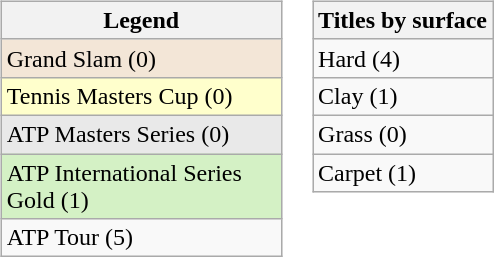<table width=33%>
<tr>
<td valign=top width=33% align=left><br><table class="wikitable">
<tr>
<th>Legend</th>
</tr>
<tr bgcolor="#f3e6d7">
<td>Grand Slam (0)</td>
</tr>
<tr bgcolor="ffffcc">
<td>Tennis Masters Cup (0)</td>
</tr>
<tr bgcolor="#e9e9e9">
<td>ATP Masters Series (0)</td>
</tr>
<tr bgcolor="#d4f1c5">
<td>ATP International Series Gold (1)</td>
</tr>
<tr>
<td>ATP Tour (5)</td>
</tr>
</table>
</td>
<td valign=top width=33% align=left><br><table class="wikitable">
<tr>
<th>Titles by surface</th>
</tr>
<tr>
<td>Hard (4)</td>
</tr>
<tr>
<td>Clay (1)</td>
</tr>
<tr>
<td>Grass (0)</td>
</tr>
<tr>
<td>Carpet (1)</td>
</tr>
</table>
</td>
</tr>
</table>
